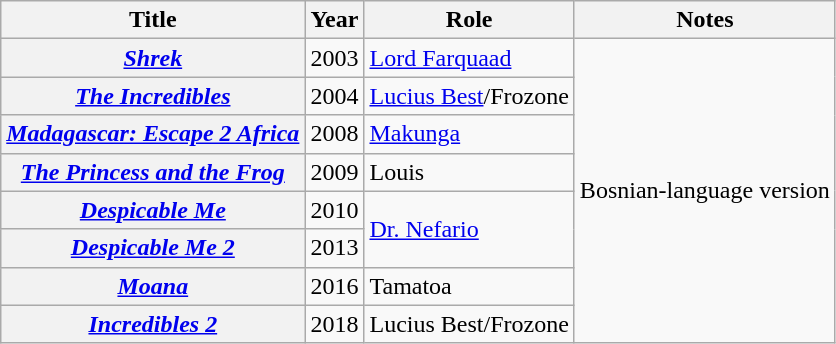<table class="wikitable">
<tr>
<th>Title</th>
<th>Year</th>
<th>Role</th>
<th>Notes</th>
</tr>
<tr>
<th><em><a href='#'>Shrek</a></em></th>
<td>2003</td>
<td><a href='#'>Lord Farquaad</a></td>
<td rowspan="8">Bosnian-language version</td>
</tr>
<tr>
<th><em><a href='#'>The Incredibles</a></em></th>
<td>2004</td>
<td><a href='#'>Lucius Best</a>/Frozone</td>
</tr>
<tr>
<th><em><a href='#'>Madagascar: Escape 2 Africa</a></em></th>
<td>2008</td>
<td><a href='#'>Makunga</a></td>
</tr>
<tr>
<th><em><a href='#'>The Princess and the Frog</a></em></th>
<td>2009</td>
<td>Louis</td>
</tr>
<tr>
<th><em><a href='#'>Despicable Me</a></em></th>
<td>2010</td>
<td rowspan="2"><a href='#'>Dr. Nefario</a></td>
</tr>
<tr>
<th><em><a href='#'>Despicable Me 2</a></em></th>
<td>2013</td>
</tr>
<tr>
<th><em><a href='#'>Moana</a></em></th>
<td>2016</td>
<td>Tamatoa</td>
</tr>
<tr>
<th><em><a href='#'>Incredibles 2</a></em></th>
<td>2018</td>
<td>Lucius Best/Frozone</td>
</tr>
</table>
